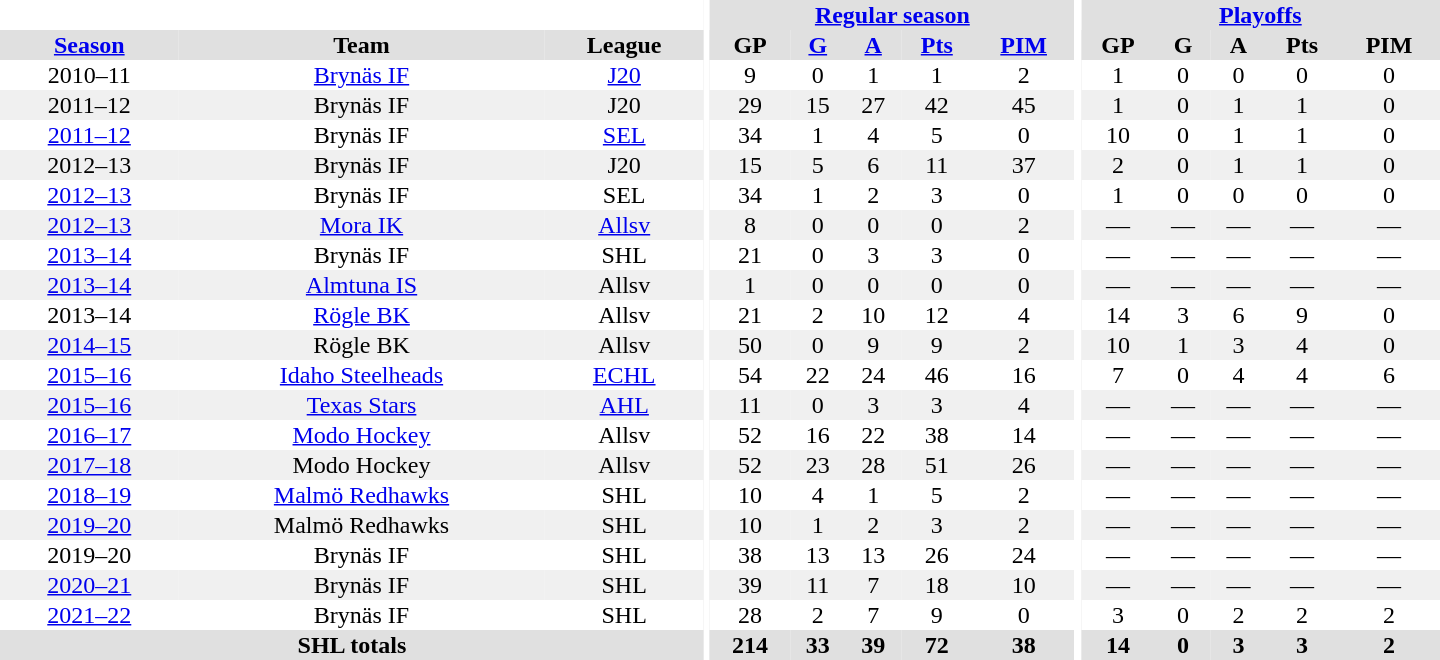<table border="0" cellpadding="1" cellspacing="0" style="text-align:center; width:60em">
<tr bgcolor="#e0e0e0">
<th colspan="3" bgcolor="#ffffff"></th>
<th rowspan="99" bgcolor="#ffffff"></th>
<th colspan="5"><a href='#'>Regular season</a></th>
<th rowspan="99" bgcolor="#ffffff"></th>
<th colspan="5"><a href='#'>Playoffs</a></th>
</tr>
<tr bgcolor="#e0e0e0">
<th><a href='#'>Season</a></th>
<th>Team</th>
<th>League</th>
<th>GP</th>
<th><a href='#'>G</a></th>
<th><a href='#'>A</a></th>
<th><a href='#'>Pts</a></th>
<th><a href='#'>PIM</a></th>
<th>GP</th>
<th>G</th>
<th>A</th>
<th>Pts</th>
<th>PIM</th>
</tr>
<tr>
<td>2010–11</td>
<td><a href='#'>Brynäs IF</a></td>
<td><a href='#'>J20</a></td>
<td>9</td>
<td>0</td>
<td>1</td>
<td>1</td>
<td>2</td>
<td>1</td>
<td>0</td>
<td>0</td>
<td>0</td>
<td>0</td>
</tr>
<tr bgcolor="#f0f0f0">
<td>2011–12</td>
<td>Brynäs IF</td>
<td>J20</td>
<td>29</td>
<td>15</td>
<td>27</td>
<td>42</td>
<td>45</td>
<td>1</td>
<td>0</td>
<td>1</td>
<td>1</td>
<td>0</td>
</tr>
<tr>
<td><a href='#'>2011–12</a></td>
<td>Brynäs IF</td>
<td><a href='#'>SEL</a></td>
<td>34</td>
<td>1</td>
<td>4</td>
<td>5</td>
<td>0</td>
<td>10</td>
<td>0</td>
<td>1</td>
<td>1</td>
<td>0</td>
</tr>
<tr bgcolor="#f0f0f0">
<td>2012–13</td>
<td>Brynäs IF</td>
<td>J20</td>
<td>15</td>
<td>5</td>
<td>6</td>
<td>11</td>
<td>37</td>
<td>2</td>
<td>0</td>
<td>1</td>
<td>1</td>
<td>0</td>
</tr>
<tr>
<td><a href='#'>2012–13</a></td>
<td>Brynäs IF</td>
<td>SEL</td>
<td>34</td>
<td>1</td>
<td>2</td>
<td>3</td>
<td>0</td>
<td>1</td>
<td>0</td>
<td>0</td>
<td>0</td>
<td>0</td>
</tr>
<tr bgcolor="#f0f0f0">
<td><a href='#'>2012–13</a></td>
<td><a href='#'>Mora IK</a></td>
<td><a href='#'>Allsv</a></td>
<td>8</td>
<td>0</td>
<td>0</td>
<td>0</td>
<td>2</td>
<td>—</td>
<td>—</td>
<td>—</td>
<td>—</td>
<td>—</td>
</tr>
<tr>
<td><a href='#'>2013–14</a></td>
<td>Brynäs IF</td>
<td>SHL</td>
<td>21</td>
<td>0</td>
<td>3</td>
<td>3</td>
<td>0</td>
<td>—</td>
<td>—</td>
<td>—</td>
<td>—</td>
<td>—</td>
</tr>
<tr bgcolor="#f0f0f0">
<td><a href='#'>2013–14</a></td>
<td><a href='#'>Almtuna IS</a></td>
<td>Allsv</td>
<td>1</td>
<td>0</td>
<td>0</td>
<td>0</td>
<td>0</td>
<td>—</td>
<td>—</td>
<td>—</td>
<td>—</td>
<td>—</td>
</tr>
<tr>
<td>2013–14</td>
<td><a href='#'>Rögle BK</a></td>
<td>Allsv</td>
<td>21</td>
<td>2</td>
<td>10</td>
<td>12</td>
<td>4</td>
<td>14</td>
<td>3</td>
<td>6</td>
<td>9</td>
<td>0</td>
</tr>
<tr bgcolor="#f0f0f0">
<td><a href='#'>2014–15</a></td>
<td>Rögle BK</td>
<td>Allsv</td>
<td>50</td>
<td>0</td>
<td>9</td>
<td>9</td>
<td>2</td>
<td>10</td>
<td>1</td>
<td>3</td>
<td>4</td>
<td>0</td>
</tr>
<tr>
<td><a href='#'>2015–16</a></td>
<td><a href='#'>Idaho Steelheads</a></td>
<td><a href='#'>ECHL</a></td>
<td>54</td>
<td>22</td>
<td>24</td>
<td>46</td>
<td>16</td>
<td>7</td>
<td>0</td>
<td>4</td>
<td>4</td>
<td>6</td>
</tr>
<tr bgcolor="#f0f0f0">
<td><a href='#'>2015–16</a></td>
<td><a href='#'>Texas Stars</a></td>
<td><a href='#'>AHL</a></td>
<td>11</td>
<td>0</td>
<td>3</td>
<td>3</td>
<td>4</td>
<td>—</td>
<td>—</td>
<td>—</td>
<td>—</td>
<td>—</td>
</tr>
<tr>
<td><a href='#'>2016–17</a></td>
<td><a href='#'>Modo Hockey</a></td>
<td>Allsv</td>
<td>52</td>
<td>16</td>
<td>22</td>
<td>38</td>
<td>14</td>
<td>—</td>
<td>—</td>
<td>—</td>
<td>—</td>
<td>—</td>
</tr>
<tr bgcolor="#f0f0f0">
<td><a href='#'>2017–18</a></td>
<td>Modo Hockey</td>
<td>Allsv</td>
<td>52</td>
<td>23</td>
<td>28</td>
<td>51</td>
<td>26</td>
<td>—</td>
<td>—</td>
<td>—</td>
<td>—</td>
<td>—</td>
</tr>
<tr>
<td><a href='#'>2018–19</a></td>
<td><a href='#'>Malmö Redhawks</a></td>
<td>SHL</td>
<td>10</td>
<td>4</td>
<td>1</td>
<td>5</td>
<td>2</td>
<td>—</td>
<td>—</td>
<td>—</td>
<td>—</td>
<td>—</td>
</tr>
<tr bgcolor="#f0f0f0">
<td><a href='#'>2019–20</a></td>
<td>Malmö Redhawks</td>
<td>SHL</td>
<td>10</td>
<td>1</td>
<td>2</td>
<td>3</td>
<td>2</td>
<td>—</td>
<td>—</td>
<td>—</td>
<td>—</td>
<td>—</td>
</tr>
<tr>
<td>2019–20</td>
<td>Brynäs IF</td>
<td>SHL</td>
<td>38</td>
<td>13</td>
<td>13</td>
<td>26</td>
<td>24</td>
<td>—</td>
<td>—</td>
<td>—</td>
<td>—</td>
<td>—</td>
</tr>
<tr bgcolor="#f0f0f0">
<td><a href='#'>2020–21</a></td>
<td>Brynäs IF</td>
<td>SHL</td>
<td>39</td>
<td>11</td>
<td>7</td>
<td>18</td>
<td>10</td>
<td>—</td>
<td>—</td>
<td>—</td>
<td>—</td>
<td>—</td>
</tr>
<tr>
<td><a href='#'>2021–22</a></td>
<td>Brynäs IF</td>
<td>SHL</td>
<td>28</td>
<td>2</td>
<td>7</td>
<td>9</td>
<td>0</td>
<td>3</td>
<td>0</td>
<td>2</td>
<td>2</td>
<td>2</td>
</tr>
<tr bgcolor="#e0e0e0">
<th colspan="3">SHL totals</th>
<th>214</th>
<th>33</th>
<th>39</th>
<th>72</th>
<th>38</th>
<th>14</th>
<th>0</th>
<th>3</th>
<th>3</th>
<th>2</th>
</tr>
</table>
